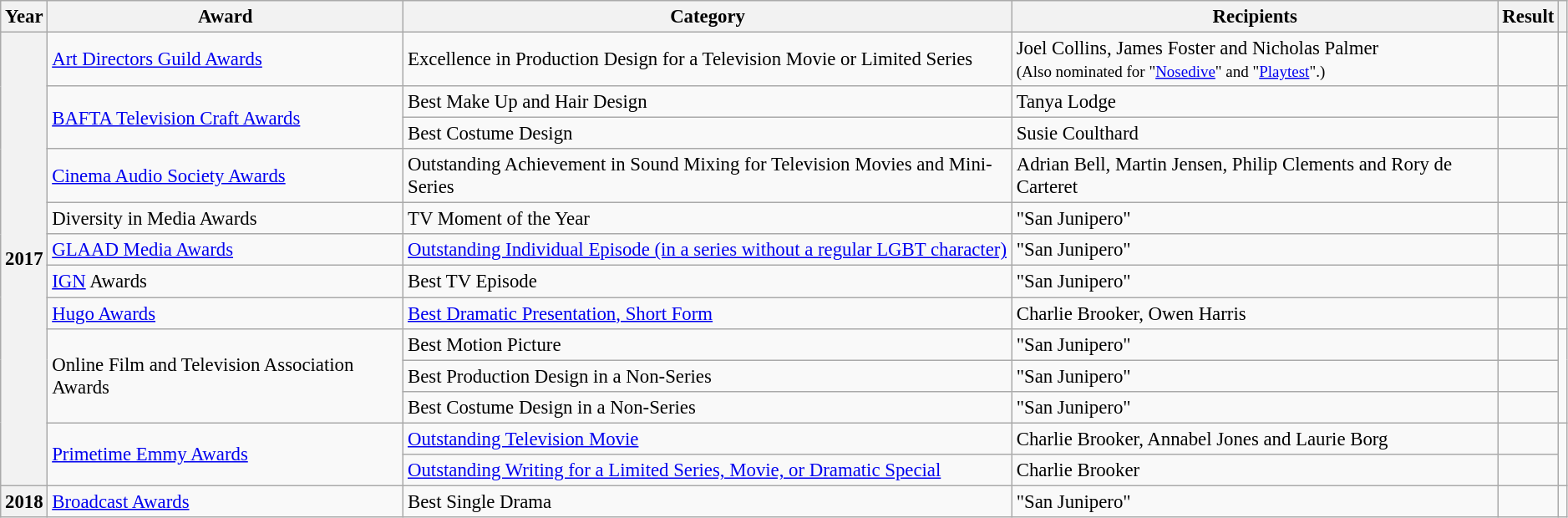<table class="wikitable sortable plainrowheaders" style="font-size:95%; width:99%;" summary="Columns indicate the year of nomination, award name, category of the award, nominees and whether the nominees won the award, with the final column containing the source of information. Awards won include two BAFTA Craft Awards, a GLAAD Media Award, two Emmy Awards and a Broadcast Award.">
<tr style="text-align:center;">
<th scope="col">Year</th>
<th scope="col">Award</th>
<th scope="col">Category</th>
<th scope="col">Recipients</th>
<th scope="col">Result</th>
<th scope="col" class="unsortable"></th>
</tr>
<tr>
<th scope="row" align="center" rowspan="13">2017</th>
<td><a href='#'>Art Directors Guild Awards</a></td>
<td>Excellence in Production Design for a Television Movie or Limited Series</td>
<td>Joel Collins, James Foster and Nicholas Palmer <br><small>(Also nominated for "<a href='#'>Nosedive</a>" and "<a href='#'>Playtest</a>".)</small></td>
<td></td>
<td align="center"></td>
</tr>
<tr>
<td rowspan="2"><a href='#'>BAFTA Television Craft Awards</a></td>
<td>Best Make Up and Hair Design</td>
<td>Tanya Lodge</td>
<td></td>
<td align="center" rowspan="2"></td>
</tr>
<tr>
<td>Best Costume Design</td>
<td>Susie Coulthard</td>
<td></td>
</tr>
<tr>
<td><a href='#'>Cinema Audio Society Awards</a></td>
<td>Outstanding Achievement in Sound Mixing for Television Movies and Mini-Series</td>
<td>Adrian Bell, Martin Jensen, Philip Clements and Rory de Carteret</td>
<td></td>
<td align="center"></td>
</tr>
<tr>
<td>Diversity in Media Awards</td>
<td>TV Moment of the Year</td>
<td>"San Junipero"</td>
<td></td>
<td align="center"></td>
</tr>
<tr>
<td><a href='#'>GLAAD Media Awards</a></td>
<td><a href='#'>Outstanding Individual Episode (in a series without a regular LGBT character)</a></td>
<td>"San Junipero"</td>
<td></td>
<td align="center"></td>
</tr>
<tr>
<td><a href='#'>IGN</a> Awards</td>
<td>Best TV Episode</td>
<td>"San Junipero"</td>
<td></td>
<td align="center"></td>
</tr>
<tr>
<td><a href='#'>Hugo Awards</a></td>
<td><a href='#'>Best Dramatic Presentation, Short Form</a></td>
<td>Charlie Brooker, Owen Harris</td>
<td></td>
<td align="center"></td>
</tr>
<tr>
<td rowspan="3">Online Film and Television Association Awards</td>
<td>Best Motion Picture</td>
<td>"San Junipero"</td>
<td></td>
<td rowspan="3" align="center"></td>
</tr>
<tr>
<td>Best Production Design in a Non-Series</td>
<td>"San Junipero"</td>
<td></td>
</tr>
<tr>
<td>Best Costume Design in a Non-Series</td>
<td>"San Junipero"</td>
<td></td>
</tr>
<tr>
<td rowspan="2"><a href='#'>Primetime Emmy Awards</a></td>
<td><a href='#'>Outstanding Television Movie</a></td>
<td>Charlie Brooker, Annabel Jones and Laurie Borg</td>
<td></td>
<td align="center" rowspan="2"></td>
</tr>
<tr>
<td><a href='#'>Outstanding Writing for a Limited Series, Movie, or Dramatic Special</a></td>
<td>Charlie Brooker</td>
<td></td>
</tr>
<tr>
<th scope="row" align="center">2018</th>
<td><a href='#'>Broadcast Awards</a></td>
<td>Best Single Drama</td>
<td>"San Junipero"</td>
<td></td>
<td align="center"></td>
</tr>
</table>
